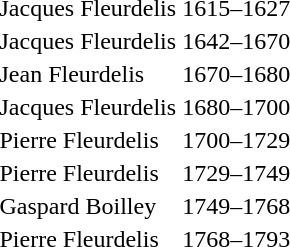<table>
<tr>
<td>Jacques Fleurdelis</td>
<td>1615–1627</td>
</tr>
<tr>
<td>Jacques Fleurdelis</td>
<td>1642–1670</td>
</tr>
<tr>
<td>Jean Fleurdelis</td>
<td>1670–1680</td>
</tr>
<tr>
<td>Jacques Fleurdelis</td>
<td>1680–1700</td>
</tr>
<tr>
<td>Pierre Fleurdelis</td>
<td>1700–1729</td>
</tr>
<tr>
<td>Pierre Fleurdelis</td>
<td>1729–1749</td>
</tr>
<tr>
<td>Gaspard Boilley</td>
<td>1749–1768</td>
</tr>
<tr>
<td>Pierre Fleurdelis</td>
<td>1768–1793</td>
</tr>
</table>
